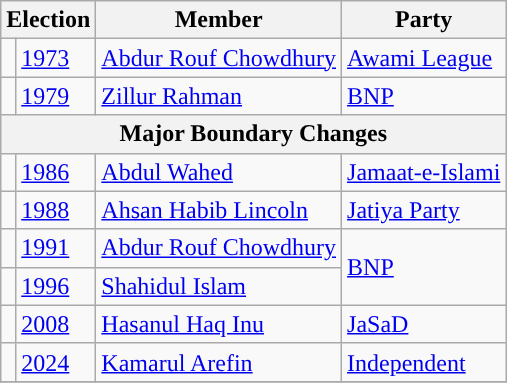<table class="wikitable">
<tr>
<th colspan="2">Election</th>
<th>Member</th>
<th>Party</th>
</tr>
<tr>
<td style="background-color:"></td>
<td><a href='#'>1973</a></td>
<td><a href='#'>Abdur Rouf Chowdhury</a></td>
<td><a href='#'>Awami League</a></td>
</tr>
<tr>
<td style="background-color:"></td>
<td><a href='#'>1979</a></td>
<td><a href='#'>Zillur Rahman</a></td>
<td><a href='#'>BNP</a></td>
</tr>
<tr>
<th colspan="4">Major Boundary Changes</th>
</tr>
<tr>
<td style="background-color:"></td>
<td><a href='#'>1986</a></td>
<td><a href='#'>Abdul Wahed</a></td>
<td><a href='#'>Jamaat-e-Islami</a></td>
</tr>
<tr>
<td style="background-color:"></td>
<td><a href='#'>1988</a></td>
<td><a href='#'>Ahsan Habib Lincoln</a></td>
<td><a href='#'>Jatiya Party</a></td>
</tr>
<tr>
<td style="background-color:"></td>
<td><a href='#'>1991</a></td>
<td><a href='#'>Abdur Rouf Chowdhury</a></td>
<td rowspan="2"><a href='#'>BNP</a></td>
</tr>
<tr>
<td style="background-color:"></td>
<td><a href='#'>1996</a></td>
<td><a href='#'>Shahidul Islam</a></td>
</tr>
<tr>
<td style="background-color:"></td>
<td><a href='#'>2008</a></td>
<td><a href='#'>Hasanul Haq Inu</a></td>
<td><a href='#'>JaSaD</a></td>
</tr>
<tr>
<td style="background-color:"></td>
<td><a href='#'>2024</a></td>
<td><a href='#'>Kamarul Arefin</a></td>
<td><a href='#'>Independent</a></td>
</tr>
<tr>
</tr>
</table>
